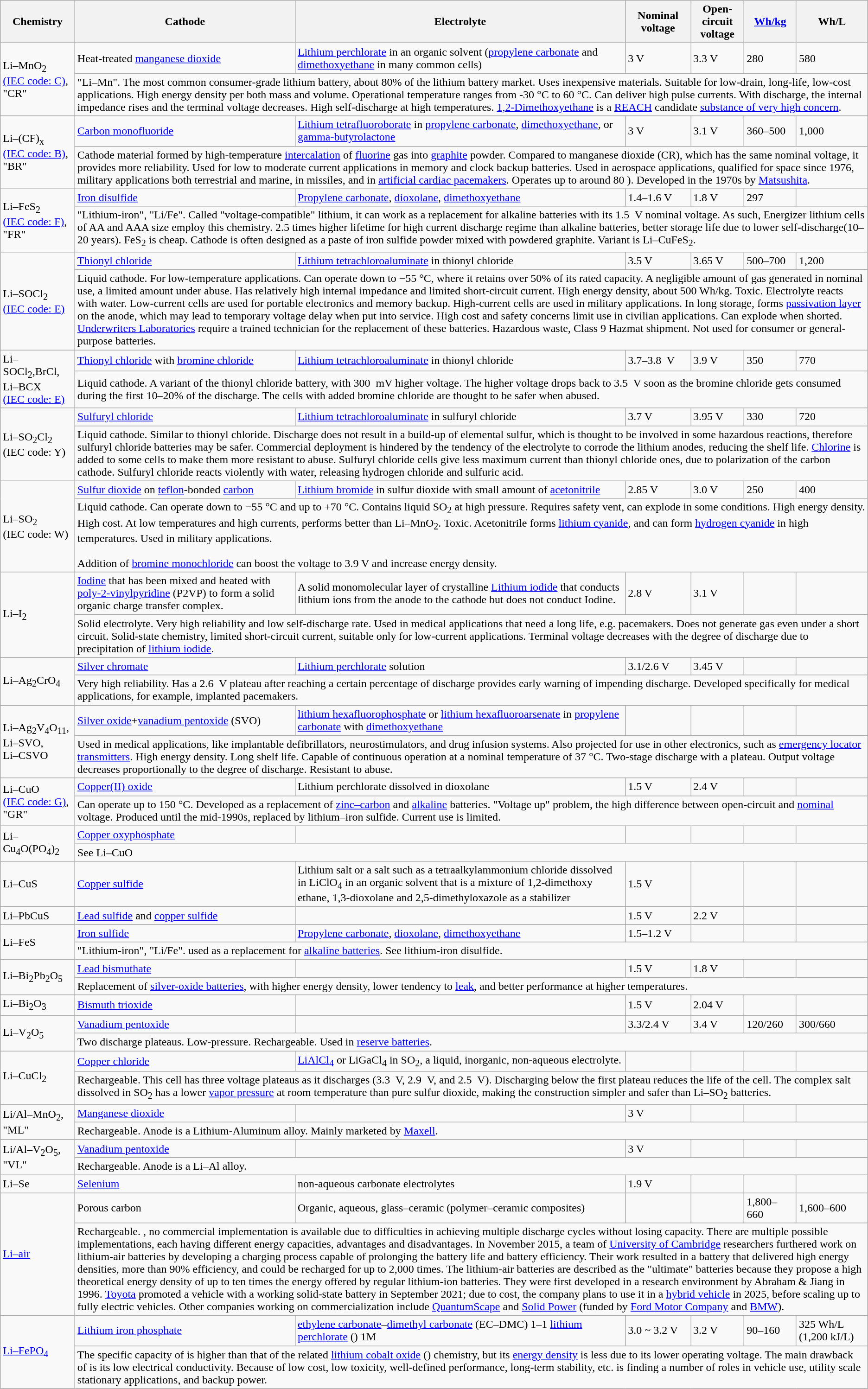<table class="wikitable">
<tr>
<th>Chemistry</th>
<th>Cathode</th>
<th>Electrolyte</th>
<th>Nominal<br>voltage</th>
<th>Open-circuit<br>voltage</th>
<th><a href='#'>Wh/kg</a></th>
<th>Wh/L</th>
</tr>
<tr>
<td rowspan="2">Li–MnO<sub>2</sub><br><a href='#'>(IEC code: C)</a>,<br>"CR"</td>
<td>Heat-treated <a href='#'>manganese dioxide</a></td>
<td><a href='#'>Lithium perchlorate</a> in an organic solvent (<a href='#'>propylene carbonate</a> and <a href='#'>dimethoxyethane</a> in many common cells)</td>
<td>3 V</td>
<td>3.3 V</td>
<td>280</td>
<td>580</td>
</tr>
<tr>
<td colspan="6">"Li–Mn". The most common consumer-grade lithium battery, about 80% of the lithium battery market. Uses inexpensive materials. Suitable for low-drain, long-life, low-cost applications. High energy density per both mass and volume. Operational temperature ranges from -30 °C to 60 °C. Can deliver high pulse currents. With discharge, the internal impedance rises and the terminal voltage decreases. High self-discharge at high temperatures. <a href='#'>1,2-Dimethoxyethane</a> is a <a href='#'>REACH</a> candidate <a href='#'>substance of very high concern</a>.</td>
</tr>
<tr>
<td rowspan="2">Li–(CF)<sub>x</sub><br><a href='#'>(IEC code: B)</a>,<br>"BR"</td>
<td><a href='#'>Carbon monofluoride</a></td>
<td><a href='#'>Lithium tetrafluoroborate</a> in <a href='#'>propylene carbonate</a>, <a href='#'>dimethoxyethane</a>, or <a href='#'>gamma-butyrolactone</a></td>
<td>3 V</td>
<td>3.1 V</td>
<td>360–500</td>
<td>1,000</td>
</tr>
<tr>
<td colspan="6">Cathode material formed by high-temperature <a href='#'>intercalation</a> of <a href='#'>fluorine</a> gas into <a href='#'>graphite</a> powder. Compared to manganese dioxide (CR), which has the same nominal voltage, it provides more reliability. Used for low to moderate current applications in memory and clock backup batteries. Used in aerospace applications, qualified for space since 1976, military applications both terrestrial and marine, in missiles, and in <a href='#'>artificial cardiac pacemakers</a>. Operates up to around 80 ). Developed in the 1970s by <a href='#'>Matsushita</a>.</td>
</tr>
<tr>
<td rowspan="2">Li–FeS<sub>2</sub><br><a href='#'>(IEC code: F)</a>,<br>"FR"</td>
<td><a href='#'>Iron disulfide</a></td>
<td><a href='#'>Propylene carbonate</a>, <a href='#'>dioxolane</a>, <a href='#'>dimethoxyethane</a></td>
<td>1.4–1.6 V</td>
<td>1.8 V</td>
<td>297</td>
<td></td>
</tr>
<tr>
<td colspan="6">"Lithium-iron", "Li/Fe". Called "voltage-compatible" lithium, it can work as a replacement for alkaline batteries with its 1.5  V nominal voltage. As such, Energizer lithium cells of AA and AAA size employ this chemistry. 2.5 times higher lifetime for high current discharge regime than alkaline batteries, better storage life due to lower self-discharge(10–20 years). FeS<sub>2</sub> is cheap. Cathode is often designed as a paste of iron sulfide powder mixed with powdered graphite. Variant is Li–CuFeS<sub>2</sub>.</td>
</tr>
<tr>
<td rowspan="2">Li–SOCl<sub>2</sub><br><a href='#'>(IEC code: E)</a></td>
<td><a href='#'>Thionyl chloride</a></td>
<td><a href='#'>Lithium tetrachloroaluminate</a> in thionyl chloride</td>
<td>3.5 V</td>
<td>3.65 V</td>
<td>500–700</td>
<td>1,200</td>
</tr>
<tr>
<td colspan="6">Liquid cathode. For low-temperature applications. Can operate down to −55 °C, where it retains over 50% of its rated capacity. A negligible amount of gas generated in nominal use, a limited amount under abuse. Has relatively high internal impedance and limited short-circuit current. High energy density, about 500 Wh/kg. Toxic. Electrolyte reacts with water. Low-current cells are used for portable electronics and memory backup. High-current cells are used in military applications. In long storage, forms <a href='#'>passivation layer</a> on the anode, which may lead to temporary voltage delay when put into service. High cost and safety concerns limit use in civilian applications. Can explode when shorted. <a href='#'>Underwriters Laboratories</a> require a trained technician for the replacement of these batteries. Hazardous waste, Class 9 Hazmat shipment.  Not used for consumer or general-purpose batteries.</td>
</tr>
<tr>
<td rowspan="2">Li–SOCl<sub>2</sub>,BrCl, Li–BCX<br><a href='#'>(IEC code: E)</a></td>
<td><a href='#'>Thionyl chloride</a> with <a href='#'>bromine chloride</a></td>
<td><a href='#'>Lithium tetrachloroaluminate</a> in thionyl chloride</td>
<td>3.7–3.8  V</td>
<td>3.9 V</td>
<td>350</td>
<td>770</td>
</tr>
<tr>
<td colspan="6">Liquid cathode. A variant of the thionyl chloride battery, with 300  mV higher voltage. The higher voltage drops back to 3.5  V soon as the bromine chloride gets consumed during the first 10–20% of the discharge. The cells with added bromine chloride are thought to be safer when abused.</td>
</tr>
<tr>
<td rowspan="2">Li–SO<sub>2</sub>Cl<sub>2</sub><br>(IEC code: Y)</td>
<td><a href='#'>Sulfuryl chloride</a></td>
<td><a href='#'>Lithium tetrachloroaluminate</a> in sulfuryl chloride</td>
<td>3.7 V</td>
<td>3.95 V</td>
<td>330</td>
<td>720</td>
</tr>
<tr>
<td colspan="6">Liquid cathode. Similar to thionyl chloride. Discharge does not result in a build-up of elemental sulfur, which is thought to be involved in some hazardous reactions, therefore sulfuryl chloride batteries may be safer. Commercial deployment is hindered by the tendency of the electrolyte to corrode the lithium anodes, reducing the shelf life. <a href='#'>Chlorine</a> is added to some cells to make them more resistant to abuse. Sulfuryl chloride cells give less maximum current than thionyl chloride ones, due to polarization of the carbon cathode. Sulfuryl chloride reacts violently with water, releasing hydrogen chloride and sulfuric acid.</td>
</tr>
<tr>
<td rowspan="2">Li–SO<sub>2</sub><br>(IEC code: W)</td>
<td><a href='#'>Sulfur dioxide</a> on <a href='#'>teflon</a>-bonded <a href='#'>carbon</a></td>
<td><a href='#'>Lithium bromide</a> in sulfur dioxide with small amount of <a href='#'>acetonitrile</a></td>
<td>2.85 V</td>
<td>3.0 V</td>
<td>250</td>
<td>400</td>
</tr>
<tr>
<td colspan="6">Liquid cathode. Can operate down to −55 °C and up to +70 °C. Contains liquid SO<sub>2</sub> at high pressure. Requires safety vent, can explode in some conditions. High energy density. High cost. At low temperatures and high currents, performs better than Li–MnO<sub>2</sub>. Toxic. Acetonitrile forms <a href='#'>lithium cyanide</a>, and can form <a href='#'>hydrogen cyanide</a> in high temperatures. Used in military applications.<br><br>Addition of <a href='#'>bromine monochloride</a> can boost the voltage to 3.9 V and increase energy density.</td>
</tr>
<tr>
<td rowspan="2">Li–I<sub>2</sub></td>
<td><a href='#'>Iodine</a> that has been mixed and heated with <a href='#'>poly-2-vinylpyridine</a> (P2VP) to form a solid organic charge transfer complex.</td>
<td>A solid monomolecular layer of crystalline <a href='#'>Lithium iodide</a> that conducts lithium ions from the anode to the cathode but does not conduct Iodine.</td>
<td>2.8 V</td>
<td>3.1 V</td>
<td></td>
<td></td>
</tr>
<tr>
<td colspan="6">Solid electrolyte. Very high reliability and low self-discharge rate. Used in medical applications that need a long life, e.g. pacemakers. Does not generate gas even under a short circuit. Solid-state chemistry, limited short-circuit current, suitable only for low-current applications. Terminal voltage decreases with the degree of discharge due to precipitation of <a href='#'>lithium iodide</a>.</td>
</tr>
<tr>
<td rowspan="2">Li–Ag<sub>2</sub>CrO<sub>4</sub></td>
<td><a href='#'>Silver chromate</a></td>
<td><a href='#'>Lithium perchlorate</a> solution</td>
<td>3.1/2.6 V</td>
<td>3.45 V</td>
<td></td>
<td></td>
</tr>
<tr>
<td colspan="6">Very high reliability. Has a 2.6  V plateau after reaching a certain percentage of discharge provides early warning of impending discharge. Developed specifically for medical applications, for example, implanted pacemakers.</td>
</tr>
<tr>
<td rowspan="2">Li–Ag<sub>2</sub>V<sub>4</sub>O<sub>11</sub>,<br>Li–SVO,<br>Li–CSVO</td>
<td><a href='#'>Silver oxide</a>+<a href='#'>vanadium pentoxide</a> (SVO)</td>
<td><a href='#'>lithium hexafluorophosphate</a> or <a href='#'>lithium hexafluoroarsenate</a> in <a href='#'>propylene carbonate</a> with <a href='#'>dimethoxyethane</a></td>
<td></td>
<td></td>
<td></td>
<td></td>
</tr>
<tr>
<td colspan="6">Used in medical applications, like implantable defibrillators, neurostimulators, and drug infusion systems. Also projected for use in other electronics, such as <a href='#'>emergency locator transmitters</a>. High energy density. Long shelf life. Capable of continuous operation at a nominal temperature of 37 °C. Two-stage discharge with a plateau. Output voltage decreases proportionally to the degree of discharge. Resistant to abuse.</td>
</tr>
<tr>
<td rowspan="2">Li–CuO<br><a href='#'>(IEC code: G)</a>,<br>"GR"</td>
<td><a href='#'>Copper(II) oxide</a></td>
<td>Lithium perchlorate dissolved in dioxolane</td>
<td>1.5 V</td>
<td>2.4 V</td>
<td></td>
<td></td>
</tr>
<tr>
<td colspan="6">Can operate up to 150 °C. Developed as a replacement of <a href='#'>zinc–carbon</a> and <a href='#'>alkaline</a> batteries. "Voltage up" problem, the high difference between open-circuit and <a href='#'>nominal</a> voltage. Produced until the mid-1990s, replaced by lithium–iron sulfide. Current use is limited.</td>
</tr>
<tr>
<td rowspan="2">Li–Cu<sub>4</sub>O(PO<sub>4</sub>)<sub>2</sub></td>
<td><a href='#'>Copper oxyphosphate</a></td>
<td></td>
<td></td>
<td></td>
<td></td>
<td></td>
</tr>
<tr>
<td colspan="6">See Li–CuO</td>
</tr>
<tr>
<td>Li–CuS</td>
<td><a href='#'>Copper sulfide</a></td>
<td>Lithium salt or a salt such as a tetraalkylammonium chloride dissolved in LiClO<sub>4</sub> in an organic solvent that is a mixture of 1,2-dimethoxy ethane, 1,3-dioxolane and 2,5-dimethyloxazole as a stabilizer</td>
<td>1.5 V</td>
<td></td>
<td></td>
<td></td>
</tr>
<tr>
<td>Li–PbCuS</td>
<td><a href='#'>Lead sulfide</a> and <a href='#'>copper sulfide</a></td>
<td></td>
<td>1.5 V</td>
<td>2.2 V</td>
<td></td>
<td></td>
</tr>
<tr>
<td rowspan="2">Li–FeS</td>
<td><a href='#'>Iron sulfide</a></td>
<td><a href='#'>Propylene carbonate</a>, <a href='#'>dioxolane</a>, <a href='#'>dimethoxyethane</a></td>
<td>1.5–1.2 V</td>
<td></td>
<td></td>
<td></td>
</tr>
<tr>
<td colspan="6">"Lithium-iron", "Li/Fe". used as a replacement for <a href='#'>alkaline batteries</a>. See lithium-iron disulfide.</td>
</tr>
<tr>
<td rowspan="2">Li–Bi<sub>2</sub>Pb<sub>2</sub>O<sub>5</sub></td>
<td><a href='#'>Lead bismuthate</a></td>
<td></td>
<td>1.5 V</td>
<td>1.8 V</td>
<td></td>
<td></td>
</tr>
<tr>
<td colspan="6">Replacement of <a href='#'>silver-oxide batteries</a>, with higher energy density, lower tendency to <a href='#'>leak</a>, and better performance at higher temperatures.</td>
</tr>
<tr>
<td>Li–Bi<sub>2</sub>O<sub>3</sub></td>
<td><a href='#'>Bismuth trioxide</a></td>
<td></td>
<td>1.5 V</td>
<td>2.04 V</td>
<td></td>
<td></td>
</tr>
<tr>
<td rowspan="2">Li–V<sub>2</sub>O<sub>5</sub></td>
<td><a href='#'>Vanadium pentoxide</a></td>
<td></td>
<td>3.3/2.4 V</td>
<td>3.4 V</td>
<td>120/260</td>
<td>300/660</td>
</tr>
<tr>
<td colspan="6">Two discharge plateaus. Low-pressure. Rechargeable. Used in <a href='#'>reserve batteries</a>.</td>
</tr>
<tr>
<td rowspan="2">Li–CuCl<sub>2</sub></td>
<td><a href='#'>Copper chloride</a></td>
<td><a href='#'>LiAlCl<sub>4</sub></a> or LiGaCl<sub>4</sub> in SO<sub>2</sub>, a liquid, inorganic, non-aqueous electrolyte.</td>
<td></td>
<td></td>
<td></td>
<td></td>
</tr>
<tr>
<td colspan="6">Rechargeable. This cell has three voltage plateaus as it discharges (3.3  V, 2.9  V, and 2.5  V). Discharging below the first plateau reduces the life of the cell. The complex salt dissolved in SO<sub>2</sub> has a lower <a href='#'>vapor pressure</a> at room temperature than pure sulfur dioxide, making the construction simpler and safer than Li–SO<sub>2</sub> batteries.</td>
</tr>
<tr>
<td rowspan="2">Li/Al–MnO<sub>2</sub>, "ML"</td>
<td><a href='#'>Manganese dioxide</a></td>
<td></td>
<td>3 V</td>
<td></td>
<td></td>
<td></td>
</tr>
<tr>
<td colspan="6">Rechargeable. Anode is a Lithium-Aluminum alloy. Mainly marketed by <a href='#'>Maxell</a>.</td>
</tr>
<tr>
<td rowspan="2">Li/Al–V<sub>2</sub>O<sub>5</sub>, "VL"</td>
<td><a href='#'>Vanadium pentoxide</a></td>
<td></td>
<td>3 V</td>
<td></td>
<td></td>
<td></td>
</tr>
<tr>
<td colspan="6">Rechargeable. Anode is a Li–Al alloy.</td>
</tr>
<tr>
<td>Li–Se</td>
<td><a href='#'>Selenium</a></td>
<td>non-aqueous carbonate electrolytes</td>
<td>1.9 V</td>
<td></td>
<td></td>
<td></td>
</tr>
<tr>
<td rowspan="2"><a href='#'>Li–air</a></td>
<td>Porous carbon</td>
<td>Organic, aqueous, glass–ceramic (polymer–ceramic composites)</td>
<td></td>
<td></td>
<td>1,800–660</td>
<td>1,600–600</td>
</tr>
<tr>
<td colspan="6">Rechargeable. , no commercial implementation is available due to difficulties in achieving multiple discharge cycles without losing capacity. There are multiple possible implementations, each having different energy capacities, advantages and disadvantages. In November 2015, a team of <a href='#'>University of Cambridge</a> researchers furthered work on lithium-air batteries by developing a charging process capable of prolonging the battery life and battery efficiency. Their work resulted in a battery that delivered high energy densities, more than 90% efficiency, and could be recharged for up to 2,000 times. The lithium-air batteries are described as the "ultimate" batteries because they propose a high theoretical energy density of up to ten times the energy offered by regular lithium-ion batteries. They were first developed in a research environment by Abraham & Jiang in 1996. <a href='#'>Toyota</a> promoted a vehicle with a working solid-state battery in September 2021; due to cost, the company plans to use it in a <a href='#'>hybrid vehicle</a> in 2025, before scaling up to fully electric vehicles. Other companies working on commercialization include <a href='#'>QuantumScape</a> and <a href='#'>Solid Power</a> (funded by <a href='#'>Ford Motor Company</a> and <a href='#'>BMW</a>).</td>
</tr>
<tr>
<td rowspan="2"><a href='#'>Li–FePO<sub>4</sub></a></td>
<td><a href='#'>Lithium iron phosphate</a></td>
<td><a href='#'>ethylene carbonate</a>–<a href='#'>dimethyl carbonate</a> (EC–DMC) 1–1 <a href='#'>lithium perchlorate</a> () 1M</td>
<td>3.0 ~ 3.2 V</td>
<td>3.2 V</td>
<td>90–160</td>
<td>325 Wh/L<br>(1,200 kJ/L)</td>
</tr>
<tr>
<td colspan="6">The specific capacity of  is higher than that of the related <a href='#'>lithium cobalt oxide</a> () chemistry, but its <a href='#'>energy density</a> is less due to its lower operating voltage. The main drawback of  is its low electrical conductivity. Because of low cost, low toxicity, well-defined performance, long-term stability, etc.  is finding a number of roles in vehicle use, utility scale stationary applications, and backup power.</td>
</tr>
</table>
